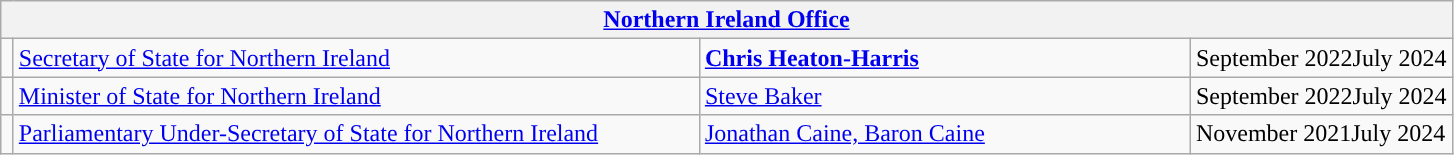<table class="wikitable">
<tr>
<th colspan="4"><a href='#'>Northern Ireland Office</a></th>
</tr>
<tr>
<td rowspan=1 style="width: 1px; background: "></td>
<td rowspan=1 style="width: 450px;"><a href='#'>Secretary of State for Northern Ireland</a></td>
<td style="width: 320px;"><strong><a href='#'>Chris Heaton-Harris</a></strong></td>
<td>September 2022July 2024</td>
</tr>
<tr>
<td rowspan=1 style="width: 1px; background: "></td>
<td rowspan=1><a href='#'>Minister of State for Northern Ireland</a></td>
<td><a href='#'>Steve Baker</a></td>
<td>September 2022July 2024</td>
</tr>
<tr>
<td rowspan=1 style="width: 1px; background: "></td>
<td rowspan=1><a href='#'>Parliamentary Under-Secretary of State for Northern Ireland</a></td>
<td><a href='#'>Jonathan Caine, Baron Caine</a> </td>
<td>November 2021July 2024</td>
</tr>
</table>
